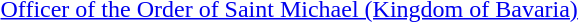<table>
<tr>
<td rowspan=2 style="width:60px; vertical-align:top;"></td>
<td><a href='#'>Officer of the Order of Saint Michael (Kingdom of Bavaria)</a></td>
</tr>
<tr>
<td></td>
</tr>
</table>
